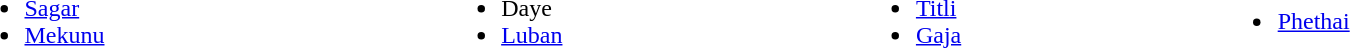<table width="90%">
<tr>
<td><br><ul><li><a href='#'>Sagar</a></li><li><a href='#'>Mekunu</a></li></ul></td>
<td><br><ul><li>Daye</li><li><a href='#'>Luban</a></li></ul></td>
<td><br><ul><li><a href='#'>Titli</a></li><li><a href='#'>Gaja</a></li></ul></td>
<td><br><ul><li><a href='#'>Phethai</a></li></ul></td>
</tr>
</table>
